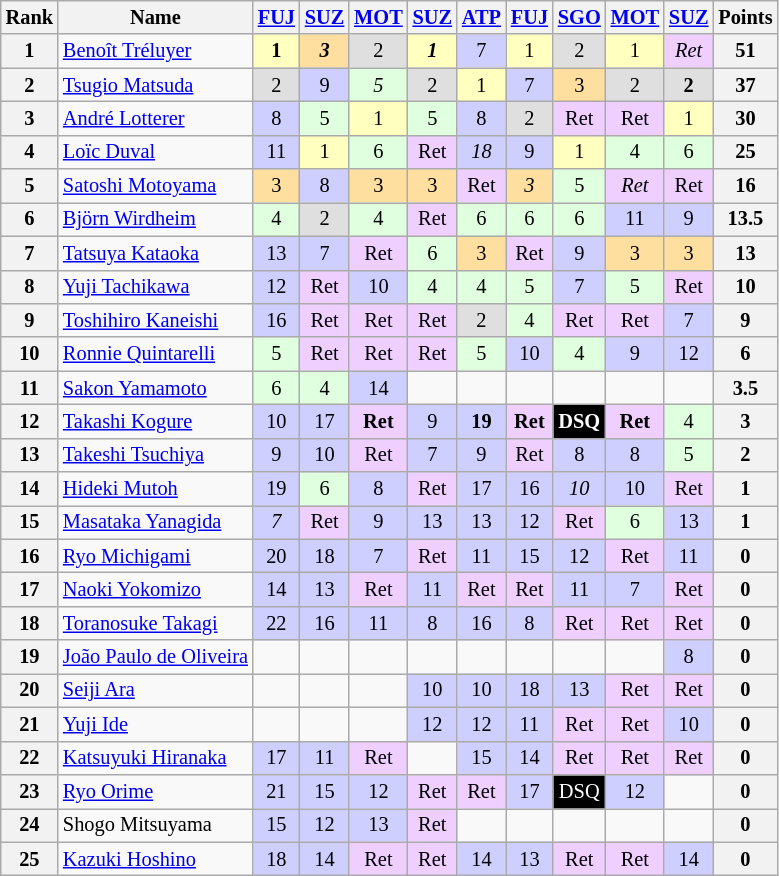<table class="wikitable" style="font-size: 85%; text-align:center">
<tr>
<th>Rank</th>
<th>Name</th>
<th><a href='#'>FUJ</a></th>
<th><a href='#'>SUZ</a></th>
<th><a href='#'>MOT</a></th>
<th><a href='#'>SUZ</a></th>
<th><a href='#'>ATP</a></th>
<th><a href='#'>FUJ</a></th>
<th><a href='#'>SGO</a></th>
<th><a href='#'>MOT</a></th>
<th><a href='#'>SUZ</a></th>
<th>Points</th>
</tr>
<tr>
<th>1</th>
<td align="left"> <a href='#'>Benoît Tréluyer</a></td>
<td style="background:#FFFFBF;"><strong>1</strong></td>
<td style="background:#FFDF9F;"><strong><em>3</em></strong></td>
<td style="background:#DFDFDF;">2</td>
<td style="background:#FFFFBF;"><strong><em>1</em></strong></td>
<td style="background:#CFCFFF;">7</td>
<td style="background:#FFFFBF;">1</td>
<td style="background:#DFDFDF;">2</td>
<td style="background:#FFFFBF;">1</td>
<td style="background:#EFCFFF;"><em>Ret</em></td>
<th>51</th>
</tr>
<tr>
<th>2</th>
<td align="left"> <a href='#'>Tsugio Matsuda</a></td>
<td style="background:#DFDFDF;">2</td>
<td style="background:#CFCFFF;">9</td>
<td style="background:#DFFFDF;"><em>5</em></td>
<td style="background:#DFDFDF;">2</td>
<td style="background:#FFFFBF;">1</td>
<td style="background:#CFCFFF;">7</td>
<td style="background:#FFDF9F;">3</td>
<td style="background:#DFDFDF;">2</td>
<td style="background:#DFDFDF;"><strong>2</strong></td>
<th>37</th>
</tr>
<tr>
<th>3</th>
<td align="left"> <a href='#'>André Lotterer</a></td>
<td style="background:#CFCFFF;">8</td>
<td style="background:#DFFFDF;">5</td>
<td style="background:#FFFFBF;">1</td>
<td style="background:#DFFFDF;">5</td>
<td style="background:#CFCFFF;">8</td>
<td style="background:#DFDFDF;">2</td>
<td style="background:#EFCFFF;">Ret</td>
<td style="background:#EFCFFF;">Ret</td>
<td style="background:#FFFFBF;">1</td>
<th>30</th>
</tr>
<tr>
<th>4</th>
<td align="left"> <a href='#'>Loïc Duval</a></td>
<td style="background:#CFCFFF;">11</td>
<td style="background:#FFFFBF;">1</td>
<td style="background:#DFFFDF;">6</td>
<td style="background:#EFCFFF;">Ret</td>
<td style="background:#CFCFFF;"><em>18</em></td>
<td style="background:#CFCFFF;">9</td>
<td style="background:#FFFFBF;">1</td>
<td style="background:#DFFFDF;">4</td>
<td style="background:#DFFFDF;">6</td>
<th>25</th>
</tr>
<tr>
<th>5</th>
<td align="left"> <a href='#'>Satoshi Motoyama</a></td>
<td style="background:#FFDF9F;">3</td>
<td style="background:#CFCFFF;">8</td>
<td style="background:#FFDF9F;">3</td>
<td style="background:#FFDF9F;">3</td>
<td style="background:#EFCFFF;">Ret</td>
<td style="background:#FFDF9F;"><em>3</em></td>
<td style="background:#DFFFDF;">5</td>
<td style="background:#EFCFFF;"><em>Ret</em></td>
<td style="background:#EFCFFF;">Ret</td>
<th>16</th>
</tr>
<tr>
<th>6</th>
<td align="left"> <a href='#'>Björn Wirdheim</a></td>
<td style="background:#DFFFDF;">4</td>
<td style="background:#DFDFDF;">2</td>
<td style="background:#DFFFDF;">4</td>
<td style="background:#EFCFFF;">Ret</td>
<td style="background:#DFFFDF;">6</td>
<td style="background:#DFFFDF;">6</td>
<td style="background:#DFFFDF;">6</td>
<td style="background:#CFCFFF;">11</td>
<td style="background:#CFCFFF;">9</td>
<th>13.5</th>
</tr>
<tr>
<th>7</th>
<td align="left"> <a href='#'>Tatsuya Kataoka</a></td>
<td style="background:#CFCFFF;">13</td>
<td style="background:#CFCFFF;">7</td>
<td style="background:#EFCFFF;">Ret</td>
<td style="background:#DFFFDF;">6</td>
<td style="background:#FFDF9F;">3</td>
<td style="background:#EFCFFF;">Ret</td>
<td style="background:#CFCFFF;">9</td>
<td style="background:#FFDF9F;">3</td>
<td style="background:#FFDF9F;">3</td>
<th>13</th>
</tr>
<tr>
<th>8</th>
<td align="left"> <a href='#'>Yuji Tachikawa</a></td>
<td style="background:#CFCFFF;">12</td>
<td style="background:#EFCFFF;">Ret</td>
<td style="background:#CFCFFF;">10</td>
<td style="background:#DFFFDF;">4</td>
<td style="background:#DFFFDF;">4</td>
<td style="background:#DFFFDF;">5</td>
<td style="background:#CFCFFF;">7</td>
<td style="background:#DFFFDF;">5</td>
<td style="background:#EFCFFF;">Ret</td>
<th>10</th>
</tr>
<tr>
<th>9</th>
<td align="left"> <a href='#'>Toshihiro Kaneishi</a></td>
<td style="background:#CFCFFF;">16</td>
<td style="background:#EFCFFF;">Ret</td>
<td style="background:#EFCFFF;">Ret</td>
<td style="background:#EFCFFF;">Ret</td>
<td style="background:#DFDFDF;">2</td>
<td style="background:#DFFFDF;">4</td>
<td style="background:#EFCFFF;">Ret</td>
<td style="background:#EFCFFF;">Ret</td>
<td style="background:#CFCFFF;">7</td>
<th>9</th>
</tr>
<tr>
<th>10</th>
<td align="left"> <a href='#'>Ronnie Quintarelli</a></td>
<td style="background:#DFFFDF;">5</td>
<td style="background:#EFCFFF;">Ret</td>
<td style="background:#EFCFFF;">Ret</td>
<td style="background:#EFCFFF;">Ret</td>
<td style="background:#DFFFDF;">5</td>
<td style="background:#CFCFFF;">10</td>
<td style="background:#DFFFDF;">4</td>
<td style="background:#CFCFFF;">9</td>
<td style="background:#CFCFFF;">12</td>
<th>6</th>
</tr>
<tr>
<th>11</th>
<td align="left"> <a href='#'>Sakon Yamamoto</a></td>
<td style="background:#DFFFDF;">6</td>
<td style="background:#DFFFDF;">4</td>
<td style="background:#CFCFFF;">14</td>
<td></td>
<td></td>
<td></td>
<td></td>
<td></td>
<td></td>
<th>3.5</th>
</tr>
<tr>
<th>12</th>
<td align="left"> <a href='#'>Takashi Kogure</a></td>
<td style="background:#CFCFFF;">10</td>
<td style="background:#CFCFFF;">17</td>
<td style="background:#EFCFFF;"><strong>Ret</strong></td>
<td style="background:#CFCFFF;">9</td>
<td style="background:#CFCFFF;"><strong>19</strong></td>
<td style="background:#EFCFFF;"><strong>Ret</strong></td>
<td style="background:#000; color:white;"><strong>DSQ</strong></td>
<td style="background:#EFCFFF;"><strong>Ret</strong></td>
<td style="background:#DFFFDF;">4</td>
<th>3</th>
</tr>
<tr>
<th>13</th>
<td align="left"> <a href='#'>Takeshi Tsuchiya</a></td>
<td style="background:#CFCFFF;">9</td>
<td style="background:#CFCFFF;">10</td>
<td style="background:#EFCFFF;">Ret</td>
<td style="background:#CFCFFF;">7</td>
<td style="background:#CFCFFF;">9</td>
<td style="background:#EFCFFF;">Ret</td>
<td style="background:#CFCFFF;">8</td>
<td style="background:#CFCFFF;">8</td>
<td style="background:#DFFFDF;">5</td>
<th>2</th>
</tr>
<tr>
<th>14</th>
<td align="left"> <a href='#'>Hideki Mutoh</a></td>
<td style="background:#CFCFFF;">19</td>
<td style="background:#DFFFDF;">6</td>
<td style="background:#CFCFFF;">8</td>
<td style="background:#EFCFFF;">Ret</td>
<td style="background:#CFCFFF;">17</td>
<td style="background:#CFCFFF;">16</td>
<td style="background:#CFCFFF;"><em>10</em></td>
<td style="background:#CFCFFF;">10</td>
<td style="background:#EFCFFF;">Ret</td>
<th>1</th>
</tr>
<tr>
<th>15</th>
<td align="left"> <a href='#'>Masataka Yanagida</a></td>
<td style="background:#CFCFFF;"><em>7</em></td>
<td style="background:#EFCFFF;">Ret</td>
<td style="background:#CFCFFF;">9</td>
<td style="background:#CFCFFF;">13</td>
<td style="background:#CFCFFF;">13</td>
<td style="background:#CFCFFF;">12</td>
<td style="background:#EFCFFF;">Ret</td>
<td style="background:#DFFFDF;">6</td>
<td style="background:#CFCFFF;">13</td>
<th>1</th>
</tr>
<tr>
<th>16</th>
<td align="left"> <a href='#'>Ryo Michigami</a></td>
<td style="background:#CFCFFF;">20</td>
<td style="background:#CFCFFF;">18</td>
<td style="background:#CFCFFF;">7</td>
<td style="background:#EFCFFF;">Ret</td>
<td style="background:#CFCFFF;">11</td>
<td style="background:#CFCFFF;">15</td>
<td style="background:#CFCFFF;">12</td>
<td style="background:#EFCFFF;">Ret</td>
<td style="background:#CFCFFF;">11</td>
<th>0</th>
</tr>
<tr>
<th>17</th>
<td align="left"> <a href='#'>Naoki Yokomizo</a></td>
<td style="background:#CFCFFF;">14</td>
<td style="background:#CFCFFF;">13</td>
<td style="background:#EFCFFF;">Ret</td>
<td style="background:#CFCFFF;">11</td>
<td style="background:#EFCFFF;">Ret</td>
<td style="background:#EFCFFF;">Ret</td>
<td style="background:#CFCFFF;">11</td>
<td style="background:#CFCFFF;">7</td>
<td style="background:#EFCFFF;">Ret</td>
<th>0</th>
</tr>
<tr>
<th>18</th>
<td align="left"> <a href='#'>Toranosuke Takagi</a></td>
<td style="background:#CFCFFF;">22</td>
<td style="background:#CFCFFF;">16</td>
<td style="background:#CFCFFF;">11</td>
<td style="background:#CFCFFF;">8</td>
<td style="background:#CFCFFF;">16</td>
<td style="background:#CFCFFF;">8</td>
<td style="background:#EFCFFF;">Ret</td>
<td style="background:#EFCFFF;">Ret</td>
<td style="background:#EFCFFF;">Ret</td>
<th>0</th>
</tr>
<tr>
<th>19</th>
<td align="left"> <a href='#'>João Paulo de Oliveira</a></td>
<td></td>
<td></td>
<td></td>
<td></td>
<td></td>
<td></td>
<td></td>
<td></td>
<td style="background:#CFCFFF;">8</td>
<th>0</th>
</tr>
<tr>
<th>20</th>
<td align="left"> <a href='#'>Seiji Ara</a></td>
<td></td>
<td></td>
<td></td>
<td style="background:#CFCFFF;">10</td>
<td style="background:#CFCFFF;">10</td>
<td style="background:#CFCFFF;">18</td>
<td style="background:#CFCFFF;">13</td>
<td style="background:#EFCFFF;">Ret</td>
<td style="background:#EFCFFF;">Ret</td>
<th>0</th>
</tr>
<tr>
<th>21</th>
<td align="left"> <a href='#'>Yuji Ide</a></td>
<td></td>
<td></td>
<td></td>
<td style="background:#CFCFFF;">12</td>
<td style="background:#CFCFFF;">12</td>
<td style="background:#CFCFFF;">11</td>
<td style="background:#EFCFFF;">Ret</td>
<td style="background:#EFCFFF;">Ret</td>
<td style="background:#CFCFFF;">10</td>
<th>0</th>
</tr>
<tr>
<th>22</th>
<td align="left"> <a href='#'>Katsuyuki Hiranaka</a></td>
<td style="background:#CFCFFF;">17</td>
<td style="background:#CFCFFF;">11</td>
<td style="background:#EFCFFF;">Ret</td>
<td></td>
<td style="background:#CFCFFF;">15</td>
<td style="background:#CFCFFF;">14</td>
<td style="background:#EFCFFF;">Ret</td>
<td style="background:#EFCFFF;">Ret</td>
<td style="background:#EFCFFF;">Ret</td>
<th>0</th>
</tr>
<tr>
<th>23</th>
<td align="left"> <a href='#'>Ryo Orime</a></td>
<td style="background:#CFCFFF;">21</td>
<td style="background:#CFCFFF;">15</td>
<td style="background:#CFCFFF;">12</td>
<td style="background:#EFCFFF;">Ret</td>
<td style="background:#EFCFFF;">Ret</td>
<td style="background:#CFCFFF;">17</td>
<td style="background:#000; color:white;">DSQ</td>
<td style="background:#CFCFFF;">12</td>
<td></td>
<th>0</th>
</tr>
<tr>
<th>24</th>
<td align="left"> Shogo Mitsuyama</td>
<td style="background:#CFCFFF;">15</td>
<td style="background:#CFCFFF;">12</td>
<td style="background:#CFCFFF;">13</td>
<td style="background:#EFCFFF;">Ret</td>
<td></td>
<td></td>
<td></td>
<td></td>
<td></td>
<th>0</th>
</tr>
<tr>
<th>25</th>
<td align="left"> <a href='#'>Kazuki Hoshino</a></td>
<td style="background:#CFCFFF;">18</td>
<td style="background:#CFCFFF;">14</td>
<td style="background:#EFCFFF;">Ret</td>
<td style="background:#EFCFFF;">Ret</td>
<td style="background:#CFCFFF;">14</td>
<td style="background:#CFCFFF;">13</td>
<td style="background:#EFCFFF;">Ret</td>
<td style="background:#EFCFFF;">Ret</td>
<td style="background:#CFCFFF;">14</td>
<th>0</th>
</tr>
</table>
